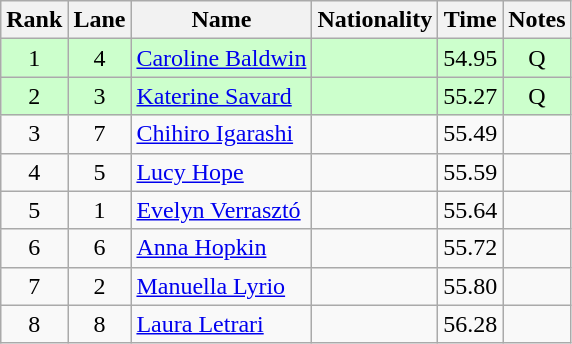<table class="wikitable sortable" style="text-align:center">
<tr>
<th>Rank</th>
<th>Lane</th>
<th>Name</th>
<th>Nationality</th>
<th>Time</th>
<th>Notes</th>
</tr>
<tr bgcolor=ccffcc>
<td>1</td>
<td>4</td>
<td align="left"><a href='#'>Caroline Baldwin</a></td>
<td align="left"></td>
<td>54.95</td>
<td>Q</td>
</tr>
<tr bgcolor=ccffcc>
<td>2</td>
<td>3</td>
<td align="left"><a href='#'>Katerine Savard</a></td>
<td align="left"></td>
<td>55.27</td>
<td>Q</td>
</tr>
<tr>
<td>3</td>
<td>7</td>
<td align="left"><a href='#'>Chihiro Igarashi</a></td>
<td align="left"></td>
<td>55.49</td>
<td></td>
</tr>
<tr>
<td>4</td>
<td>5</td>
<td align="left"><a href='#'>Lucy Hope</a></td>
<td align="left"></td>
<td>55.59</td>
<td></td>
</tr>
<tr>
<td>5</td>
<td>1</td>
<td align="left"><a href='#'>Evelyn Verrasztó</a></td>
<td align="left"></td>
<td>55.64</td>
<td></td>
</tr>
<tr>
<td>6</td>
<td>6</td>
<td align="left"><a href='#'>Anna Hopkin</a></td>
<td align="left"></td>
<td>55.72</td>
<td></td>
</tr>
<tr>
<td>7</td>
<td>2</td>
<td align="left"><a href='#'>Manuella Lyrio</a></td>
<td align="left"></td>
<td>55.80</td>
<td></td>
</tr>
<tr>
<td>8</td>
<td>8</td>
<td align="left"><a href='#'>Laura Letrari</a></td>
<td align="left"></td>
<td>56.28</td>
<td></td>
</tr>
</table>
